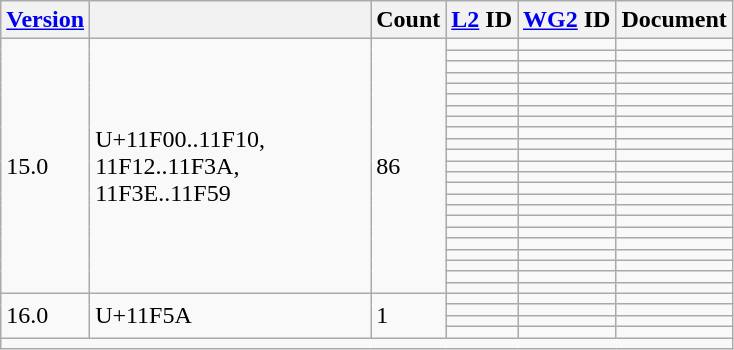<table class="wikitable collapsible sticky-header">
<tr>
<th><a href='#'>Version</a></th>
<th></th>
<th>Count</th>
<th><a href='#'>L2</a> ID</th>
<th><a href='#'>WG2</a> ID</th>
<th>Document</th>
</tr>
<tr>
<td rowspan="23">15.0</td>
<td rowspan="23" width="180">U+11F00..11F10, 11F12..11F3A, 11F3E..11F59</td>
<td rowspan="23">86</td>
<td></td>
<td></td>
<td></td>
</tr>
<tr>
<td></td>
<td></td>
<td></td>
</tr>
<tr>
<td></td>
<td></td>
<td></td>
</tr>
<tr>
<td></td>
<td></td>
<td></td>
</tr>
<tr>
<td></td>
<td></td>
<td></td>
</tr>
<tr>
<td></td>
<td></td>
<td></td>
</tr>
<tr>
<td></td>
<td></td>
<td></td>
</tr>
<tr>
<td></td>
<td></td>
<td></td>
</tr>
<tr>
<td></td>
<td></td>
<td></td>
</tr>
<tr>
<td></td>
<td></td>
<td></td>
</tr>
<tr>
<td></td>
<td></td>
<td></td>
</tr>
<tr>
<td></td>
<td></td>
<td></td>
</tr>
<tr>
<td></td>
<td></td>
<td></td>
</tr>
<tr>
<td></td>
<td></td>
<td></td>
</tr>
<tr>
<td></td>
<td></td>
<td></td>
</tr>
<tr>
<td></td>
<td></td>
<td></td>
</tr>
<tr>
<td></td>
<td></td>
<td></td>
</tr>
<tr>
<td></td>
<td></td>
<td></td>
</tr>
<tr>
<td></td>
<td></td>
<td></td>
</tr>
<tr>
<td></td>
<td></td>
<td></td>
</tr>
<tr>
<td></td>
<td></td>
<td></td>
</tr>
<tr>
<td></td>
<td></td>
<td></td>
</tr>
<tr>
<td></td>
<td></td>
<td></td>
</tr>
<tr>
<td rowspan="4">16.0</td>
<td rowspan="4">U+11F5A</td>
<td rowspan="4">1</td>
<td></td>
<td></td>
<td></td>
</tr>
<tr>
<td></td>
<td></td>
<td></td>
</tr>
<tr>
<td></td>
<td></td>
<td></td>
</tr>
<tr>
<td></td>
<td></td>
<td></td>
</tr>
<tr class="sortbottom">
<td colspan="6"></td>
</tr>
</table>
